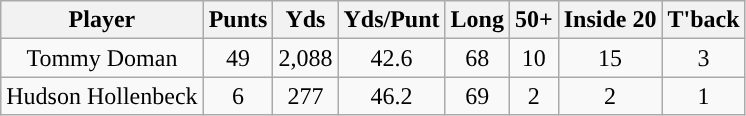<table class="wikitable sortable sortable" style="text-align: center">
<tr align=center>
<th>Player</th>
<th>Punts</th>
<th>Yds</th>
<th>Yds/Punt</th>
<th>Long</th>
<th>50+</th>
<th>Inside 20</th>
<th>T'back</th>
</tr>
<tr>
<td>Tommy Doman</td>
<td>49</td>
<td>2,088</td>
<td>42.6</td>
<td>68</td>
<td>10</td>
<td>15</td>
<td>3</td>
</tr>
<tr>
<td>Hudson Hollenbeck</td>
<td>6</td>
<td>277</td>
<td>46.2</td>
<td>69</td>
<td>2</td>
<td>2</td>
<td>1</td>
</tr>
</table>
